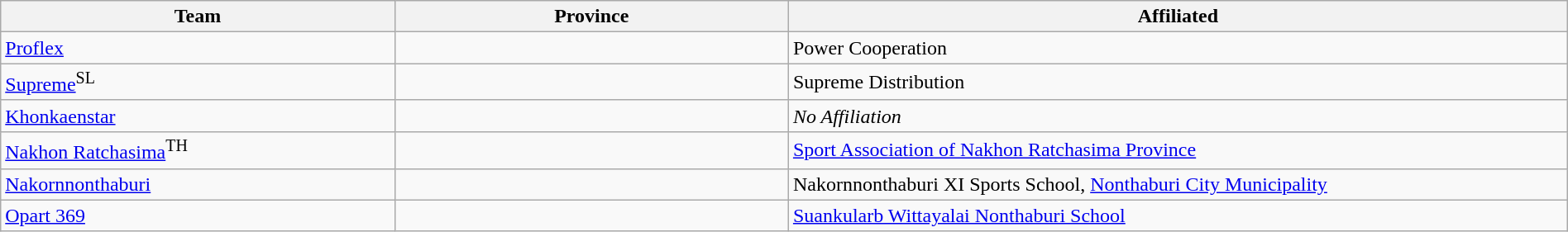<table class="wikitable" style="table-layout:fixed;width:100%;">
<tr>
<th width=25%>Team</th>
<th width=25%>Province</th>
<th width=50%>Affiliated</th>
</tr>
<tr>
<td><a href='#'>Proflex</a> </td>
<td></td>
<td>Power Cooperation</td>
</tr>
<tr>
<td><a href='#'>Supreme</a><sup>SL</sup> </td>
<td></td>
<td>Supreme Distribution</td>
</tr>
<tr>
<td><a href='#'>Khonkaenstar</a> </td>
<td></td>
<td><em>No Affiliation</em></td>
</tr>
<tr>
<td><a href='#'>Nakhon Ratchasima</a><sup>TH</sup> </td>
<td></td>
<td><a href='#'>Sport Association of Nakhon Ratchasima Province</a></td>
</tr>
<tr>
<td><a href='#'>Nakornnonthaburi</a> </td>
<td></td>
<td>Nakornnonthaburi XI Sports School, <a href='#'>Nonthaburi City Municipality</a></td>
</tr>
<tr>
<td><a href='#'>Opart 369</a> </td>
<td></td>
<td><a href='#'>Suankularb Wittayalai Nonthaburi School</a></td>
</tr>
</table>
